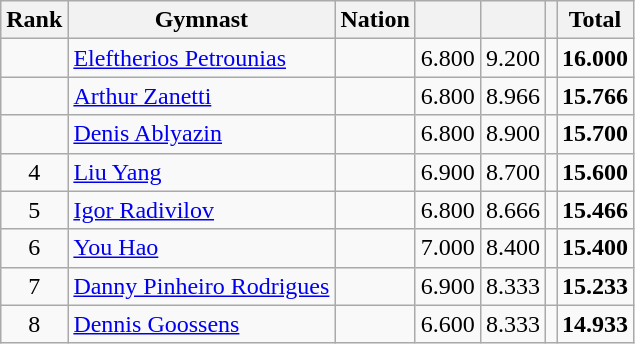<table class="wikitable sortable" style="text-align:center">
<tr>
<th>Rank</th>
<th>Gymnast</th>
<th>Nation</th>
<th></th>
<th></th>
<th></th>
<th>Total</th>
</tr>
<tr>
<td></td>
<td align=left><a href='#'>Eleftherios Petrounias</a></td>
<td align=left></td>
<td>6.800</td>
<td>9.200</td>
<td></td>
<td><strong>16.000</strong></td>
</tr>
<tr>
<td></td>
<td align=left><a href='#'>Arthur Zanetti</a></td>
<td align=left></td>
<td>6.800</td>
<td>8.966</td>
<td></td>
<td><strong>15.766</strong></td>
</tr>
<tr>
<td></td>
<td align=left><a href='#'>Denis Ablyazin</a></td>
<td align=left></td>
<td>6.800</td>
<td>8.900</td>
<td></td>
<td><strong>15.700</strong></td>
</tr>
<tr>
<td>4</td>
<td align=left><a href='#'>Liu Yang</a></td>
<td align=left></td>
<td>6.900</td>
<td>8.700</td>
<td></td>
<td><strong>15.600</strong></td>
</tr>
<tr>
<td>5</td>
<td align=left><a href='#'>Igor Radivilov</a></td>
<td align=left></td>
<td>6.800</td>
<td>8.666</td>
<td></td>
<td><strong>15.466</strong></td>
</tr>
<tr>
<td>6</td>
<td align=left><a href='#'>You Hao</a></td>
<td align=left></td>
<td>7.000</td>
<td>8.400</td>
<td></td>
<td><strong>15.400</strong></td>
</tr>
<tr>
<td>7</td>
<td align=left><a href='#'>Danny Pinheiro Rodrigues</a></td>
<td align=left></td>
<td>6.900</td>
<td>8.333</td>
<td></td>
<td><strong>15.233</strong></td>
</tr>
<tr>
<td>8</td>
<td align=left><a href='#'>Dennis Goossens</a></td>
<td align=left></td>
<td>6.600</td>
<td>8.333</td>
<td></td>
<td><strong>14.933</strong></td>
</tr>
</table>
